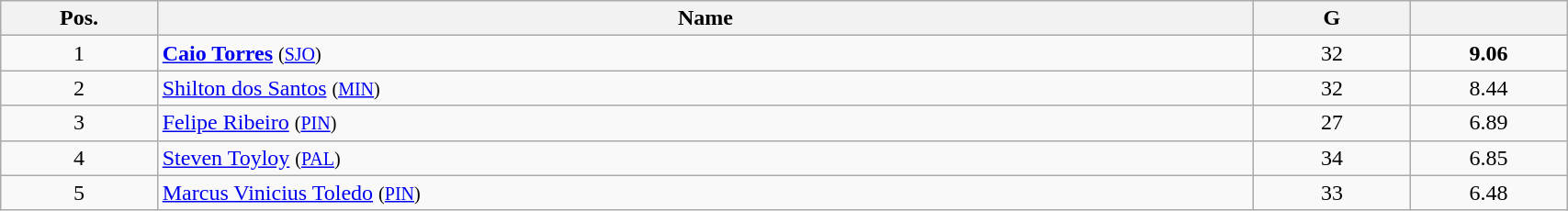<table class="wikitable" style="width:90%;">
<tr>
<th style="width:10%;">Pos.</th>
<th style="width:70%;">Name</th>
<th style="width:10%;">G</th>
<th style="width:10%;"></th>
</tr>
<tr align=center>
<td>1</td>
<td align=left> <strong><a href='#'>Caio Torres</a></strong> <small>(<a href='#'>SJO</a>)</small></td>
<td>32</td>
<td><strong>9.06</strong></td>
</tr>
<tr align=center>
<td>2</td>
<td align=left> <a href='#'>Shilton dos Santos</a> <small>(<a href='#'>MIN</a>)</small></td>
<td>32</td>
<td>8.44</td>
</tr>
<tr align=center>
<td>3</td>
<td align=left> <a href='#'>Felipe Ribeiro</a> <small>(<a href='#'>PIN</a>)</small></td>
<td>27</td>
<td>6.89</td>
</tr>
<tr align=center>
<td>4</td>
<td align=left> <a href='#'>Steven Toyloy</a> <small>(<a href='#'>PAL</a>)</small></td>
<td>34</td>
<td>6.85</td>
</tr>
<tr align=center>
<td>5</td>
<td align=left> <a href='#'>Marcus Vinicius Toledo</a> <small>(<a href='#'>PIN</a>)</small></td>
<td>33</td>
<td>6.48</td>
</tr>
</table>
